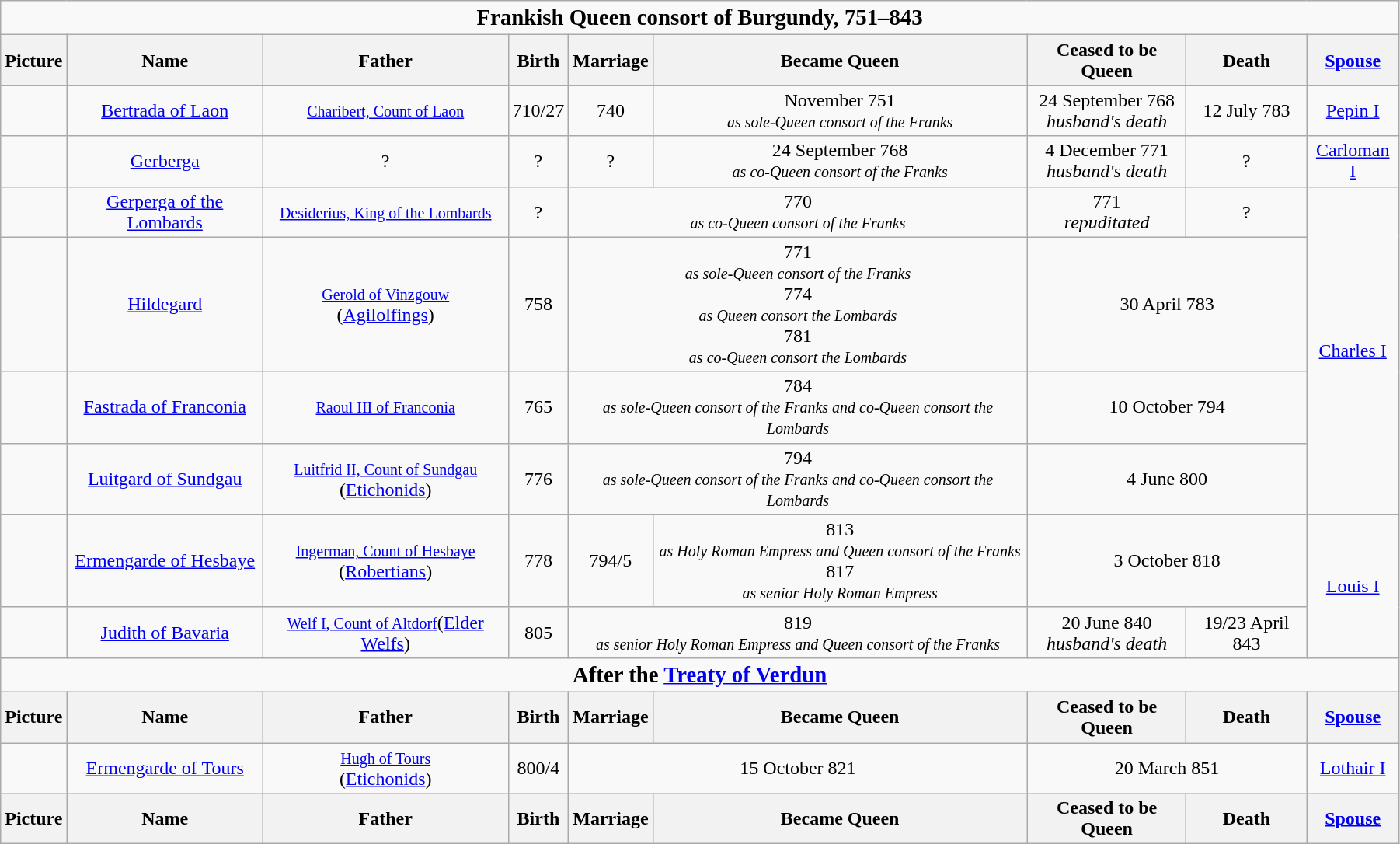<table width=95% class="wikitable">
<tr>
<td colspan="9" align=center><big><strong>Frankish Queen consort of Burgundy, 751–843</strong></big></td>
</tr>
<tr>
<th>Picture</th>
<th>Name</th>
<th>Father</th>
<th>Birth</th>
<th>Marriage</th>
<th>Became Queen</th>
<th>Ceased to be Queen</th>
<th>Death</th>
<th><a href='#'>Spouse</a></th>
</tr>
<tr>
<td align="center"></td>
<td align="center"><a href='#'>Bertrada of Laon</a><br></td>
<td align="center"><small><a href='#'>Charibert, Count of Laon</a></small></td>
<td align="center">710/27</td>
<td align="center">740</td>
<td align="center">November 751<br><small><em>as sole-Queen consort of the Franks</em></small></td>
<td align="center">24 September 768<br><em>husband's death</em></td>
<td align="center">12 July 783</td>
<td align="center"><a href='#'>Pepin I</a></td>
</tr>
<tr>
<td align="center"></td>
<td align="center"><a href='#'>Gerberga</a></td>
<td align="center">?</td>
<td align="center">?</td>
<td align="center">?</td>
<td align="center">24 September 768<br><small><em>as co-Queen consort of the Franks</em></small></td>
<td align="center">4 December 771<br><em>husband's death</em></td>
<td align="center">?</td>
<td align="center"><a href='#'>Carloman I</a></td>
</tr>
<tr>
<td align="center"></td>
<td align="center"><a href='#'>Gerperga of the Lombards</a><br></td>
<td align="center"><small><a href='#'>Desiderius, King of the Lombards</a></small></td>
<td align="center">?</td>
<td align="center" colspan="2">770<br><small><em>as co-Queen consort of the Franks</em></small></td>
<td align="center">771<br><em>repuditated</em></td>
<td align="center">?</td>
<td align="center" rowspan="4"><a href='#'>Charles I</a></td>
</tr>
<tr>
<td align="center"></td>
<td align="center"><a href='#'>Hildegard</a><br></td>
<td align="center"><small><a href='#'>Gerold of Vinzgouw</a></small><br>(<a href='#'>Agilolfings</a>)</td>
<td align="center">758</td>
<td align="center" colspan="2">771<br> <small><em>as sole-Queen consort of the Franks</em></small> <br>774 <br><small><em>as Queen consort the Lombards</em></small><br>781  <br><small><em>as co-Queen consort the Lombards</em></small></td>
<td align="center" colspan="2">30 April 783</td>
</tr>
<tr>
<td align="center"></td>
<td align="center"><a href='#'>Fastrada of Franconia</a><br></td>
<td align="center"><small><a href='#'>Raoul III of Franconia</a></small></td>
<td align="center">765</td>
<td align="center" colspan="2">784<br> <small><em>as sole-Queen consort of the Franks and co-Queen consort the Lombards</em></small></td>
<td align="center" colspan="2">10 October 794</td>
</tr>
<tr>
<td align="center"></td>
<td align="center"><a href='#'>Luitgard of Sundgau</a><br></td>
<td align="center"><small><a href='#'>Luitfrid II, Count of Sundgau</a></small><br>(<a href='#'>Etichonids</a>)</td>
<td align="center">776</td>
<td align="center" colspan="2">794<br><small><em>as sole-Queen consort of the Franks and co-Queen consort the Lombards</em></small></td>
<td align="center" colspan="2">4 June 800</td>
</tr>
<tr>
<td align="center"></td>
<td align="center"><a href='#'>Ermengarde of Hesbaye</a><br></td>
<td align="center"><small><a href='#'>Ingerman, Count of Hesbaye</a></small><br>(<a href='#'>Robertians</a>)</td>
<td align="center">778</td>
<td align="center">794/5</td>
<td align="center">813<br><small><em>as Holy Roman Empress and Queen consort of the Franks</em></small> 817<br><small><em>as senior Holy Roman Empress</em></small></td>
<td align="center" colspan="2">3 October 818</td>
<td align="center" rowspan="2"><a href='#'>Louis I</a></td>
</tr>
<tr>
<td align="center"></td>
<td align="center"><a href='#'>Judith of Bavaria</a><br></td>
<td align="center"><small><a href='#'>Welf I, Count of Altdorf</a></small>(<a href='#'>Elder Welfs</a>)</td>
<td align="center">805</td>
<td align="center" colspan="2">819<br><small><em>as senior Holy Roman Empress and Queen consort of the Franks</em></small></td>
<td align="center">20 June 840<br><em>husband's death</em></td>
<td align="center">19/23 April 843</td>
</tr>
<tr>
<td colspan="9" align=center><big><strong>After the <a href='#'>Treaty of Verdun</a></strong></big></td>
</tr>
<tr>
<th>Picture</th>
<th>Name</th>
<th>Father</th>
<th>Birth</th>
<th>Marriage</th>
<th>Became Queen</th>
<th>Ceased to be Queen</th>
<th>Death</th>
<th><a href='#'>Spouse</a></th>
</tr>
<tr>
<td align="center"></td>
<td align="center"><a href='#'>Ermengarde of Tours</a></td>
<td align="center"><small><a href='#'>Hugh of Tours</a></small><br>(<a href='#'>Etichonids</a>)</td>
<td align="center">800/4</td>
<td align="center" colspan="2">15 October 821</td>
<td align="center" colspan="2">20 March 851</td>
<td align="center"><a href='#'>Lothair I</a></td>
</tr>
<tr>
<th>Picture</th>
<th>Name</th>
<th>Father</th>
<th>Birth</th>
<th>Marriage</th>
<th>Became Queen</th>
<th>Ceased to be Queen</th>
<th>Death</th>
<th><a href='#'>Spouse</a></th>
</tr>
</table>
